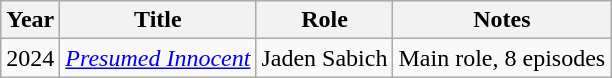<table class="wikitable sortable">
<tr>
<th>Year</th>
<th>Title</th>
<th>Role</th>
<th class="unsortable">Notes</th>
</tr>
<tr>
<td>2024</td>
<td><em><a href='#'>Presumed Innocent</a></em></td>
<td>Jaden Sabich</td>
<td>Main role, 8 episodes</td>
</tr>
</table>
